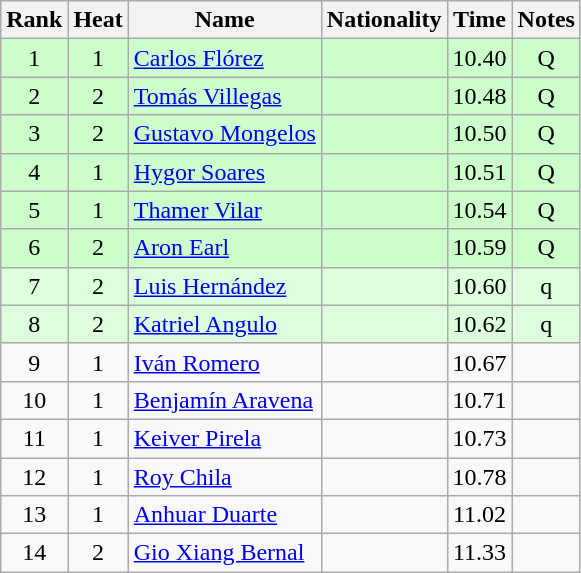<table class="wikitable sortable" style="text-align:center">
<tr>
<th>Rank</th>
<th>Heat</th>
<th>Name</th>
<th>Nationality</th>
<th>Time</th>
<th>Notes</th>
</tr>
<tr bgcolor=ccffcc>
<td>1</td>
<td>1</td>
<td align=left><a href='#'>Carlos Flórez</a></td>
<td align=left></td>
<td>10.40</td>
<td>Q</td>
</tr>
<tr bgcolor=ccffcc>
<td>2</td>
<td>2</td>
<td align=left><a href='#'>Tomás Villegas</a></td>
<td align=left></td>
<td>10.48</td>
<td>Q</td>
</tr>
<tr bgcolor=ccffcc>
<td>3</td>
<td>2</td>
<td align=left><a href='#'>Gustavo Mongelos</a></td>
<td align=left></td>
<td>10.50</td>
<td>Q</td>
</tr>
<tr bgcolor=ccffcc>
<td>4</td>
<td>1</td>
<td align=left><a href='#'>Hygor Soares</a></td>
<td align=left></td>
<td>10.51</td>
<td>Q</td>
</tr>
<tr bgcolor=ccffcc>
<td>5</td>
<td>1</td>
<td align=left><a href='#'>Thamer Vilar</a></td>
<td align=left></td>
<td>10.54</td>
<td>Q</td>
</tr>
<tr bgcolor=ccffcc>
<td>6</td>
<td>2</td>
<td align=left><a href='#'>Aron Earl</a></td>
<td align=left></td>
<td>10.59</td>
<td>Q</td>
</tr>
<tr bgcolor=ddffdd>
<td>7</td>
<td>2</td>
<td align=left><a href='#'>Luis Hernández</a></td>
<td align=left></td>
<td>10.60</td>
<td>q</td>
</tr>
<tr bgcolor=ddffdd>
<td>8</td>
<td>2</td>
<td align=left><a href='#'>Katriel Angulo</a></td>
<td align=left></td>
<td>10.62</td>
<td>q</td>
</tr>
<tr>
<td>9</td>
<td>1</td>
<td align=left><a href='#'>Iván Romero</a></td>
<td align=left></td>
<td>10.67</td>
<td></td>
</tr>
<tr>
<td>10</td>
<td>1</td>
<td align=left><a href='#'>Benjamín Aravena</a></td>
<td align=left></td>
<td>10.71</td>
<td></td>
</tr>
<tr>
<td>11</td>
<td>1</td>
<td align=left><a href='#'>Keiver Pirela</a></td>
<td align=left></td>
<td>10.73</td>
<td></td>
</tr>
<tr>
<td>12</td>
<td>1</td>
<td align=left><a href='#'>Roy Chila</a></td>
<td align=left></td>
<td>10.78</td>
<td></td>
</tr>
<tr>
<td>13</td>
<td>1</td>
<td align=left><a href='#'>Anhuar Duarte</a></td>
<td align=left></td>
<td>11.02</td>
<td></td>
</tr>
<tr>
<td>14</td>
<td>2</td>
<td align=left><a href='#'>Gio Xiang Bernal</a></td>
<td align=left></td>
<td>11.33</td>
<td></td>
</tr>
</table>
